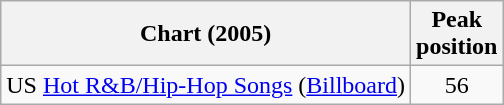<table class="wikitable sortable">
<tr>
<th>Chart (2005)</th>
<th>Peak<br>position</th>
</tr>
<tr>
<td>US <a href='#'>Hot R&B/Hip-Hop Songs</a> (<em><a href='#'></em>Billboard<em></a></em>)</td>
<td align=center>56</td>
</tr>
</table>
